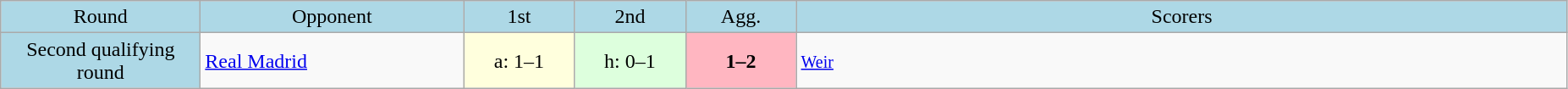<table class="wikitable" style="text-align:center">
<tr bgcolor=lightblue>
<td width=150px>Round</td>
<td width=200px>Opponent</td>
<td width=80px>1st</td>
<td width=80px>2nd</td>
<td width=80px>Agg.</td>
<td width=600px>Scorers</td>
</tr>
<tr>
<td bgcolor=lightblue>Second qualifying round</td>
<td align=left> <a href='#'>Real Madrid</a></td>
<td bgcolor=#ffffdd>a: 1–1</td>
<td bgcolor=#ddffdd>h: 0–1</td>
<td bgcolor=lightpink><strong>1–2</strong></td>
<td align=left><small><a href='#'>Weir</a></small></td>
</tr>
</table>
